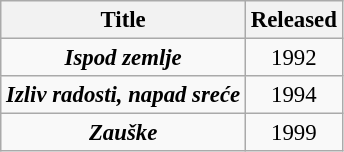<table class="wikitable" style="font-size:95%">
<tr>
<th>Title</th>
<th>Released</th>
</tr>
<tr>
<td style="text-align:center;"><strong><em>Ispod zemlje</em></strong></td>
<td style="text-align:center;">1992</td>
</tr>
<tr>
<td style="text-align:center;"><strong><em>Izliv radosti, napad sreće</em></strong></td>
<td style="text-align:center;">1994</td>
</tr>
<tr>
<td style="text-align:center;"><strong><em>Zauške</em></strong></td>
<td style="text-align:center;">1999</td>
</tr>
</table>
